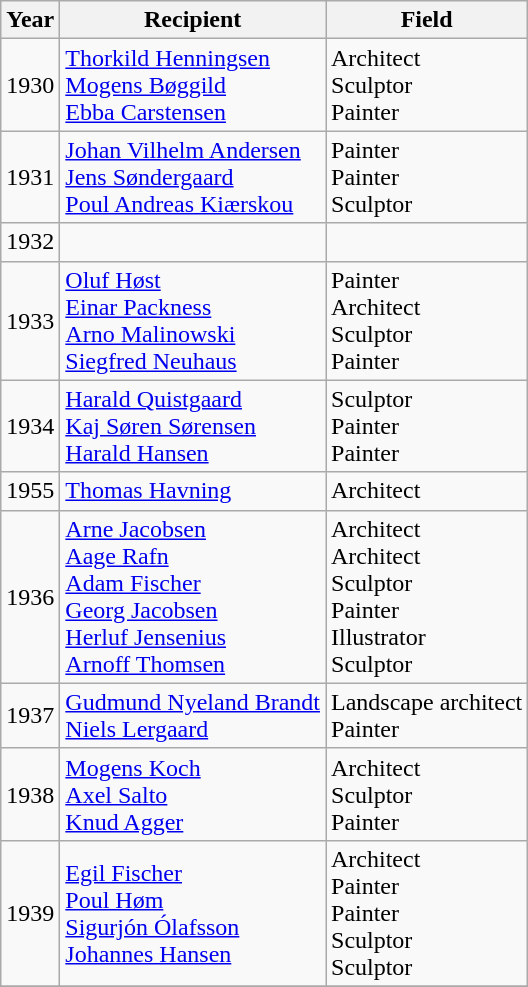<table class="wikitable">
<tr>
<th>Year</th>
<th>Recipient</th>
<th>Field</th>
</tr>
<tr>
<td>1930</td>
<td><a href='#'>Thorkild Henningsen</a><br> <a href='#'>Mogens Bøggild </a><br><a href='#'>Ebba Carstensen</a></td>
<td>Architect<br>Sculptor<br>Painter</td>
</tr>
<tr>
<td>1931</td>
<td><a href='#'>Johan Vilhelm Andersen</a><br><a href='#'>Jens Søndergaard</a><br><a href='#'>Poul Andreas Kiærskou</a></td>
<td>Painter<br>Painter<br>Sculptor</td>
</tr>
<tr>
<td>1932</td>
<td></td>
<td></td>
</tr>
<tr>
<td>1933</td>
<td><a href='#'>Oluf Høst</a> <br> <a href='#'>Einar Packness</a> <br> <a href='#'>Arno Malinowski</a> <br> <a href='#'>Siegfred Neuhaus</a></td>
<td>Painter<br>Architect <br> Sculptor <br> Painter</td>
</tr>
<tr>
<td>1934</td>
<td><a href='#'>Harald Quistgaard</a><br> <a href='#'>Kaj Søren Sørensen</a> <br><a href='#'>Harald Hansen</a></td>
<td>Sculptor <br>Painter<br>Painter</td>
</tr>
<tr>
<td>1955</td>
<td><a href='#'>Thomas Havning</a></td>
<td>Architect</td>
</tr>
<tr>
<td>1936</td>
<td><a href='#'>Arne Jacobsen</a> <br> <a href='#'>Aage Rafn</a><br> <a href='#'>Adam Fischer</a><br> <a href='#'>Georg Jacobsen</a><br> <a href='#'>Herluf Jensenius</a><br> <a href='#'>Arnoff Thomsen</a></td>
<td>Architect<br>Architect<br>Sculptor<br>Painter<br>Illustrator<br>Sculptor</td>
</tr>
<tr>
<td>1937</td>
<td><a href='#'>Gudmund Nyeland Brandt</a> <br> <a href='#'>Niels Lergaard</a></td>
<td>Landscape architect <br> Painter</td>
</tr>
<tr>
<td>1938</td>
<td><a href='#'>Mogens Koch</a> <br> <a href='#'>Axel Salto</a><br><a href='#'>Knud Agger</a></td>
<td>Architect <br> Sculptor <br>Painter</td>
</tr>
<tr>
<td>1939</td>
<td><a href='#'>Egil Fischer</a> <br><a href='#'>Poul Høm</a><br><a href='#'>Sigurjón Ólafsson</a> <br> <a href='#'>Johannes Hansen</a></td>
<td>Architect <br>Painter<br>Painter<br>Sculptor<br>Sculptor</td>
</tr>
<tr>
</tr>
</table>
